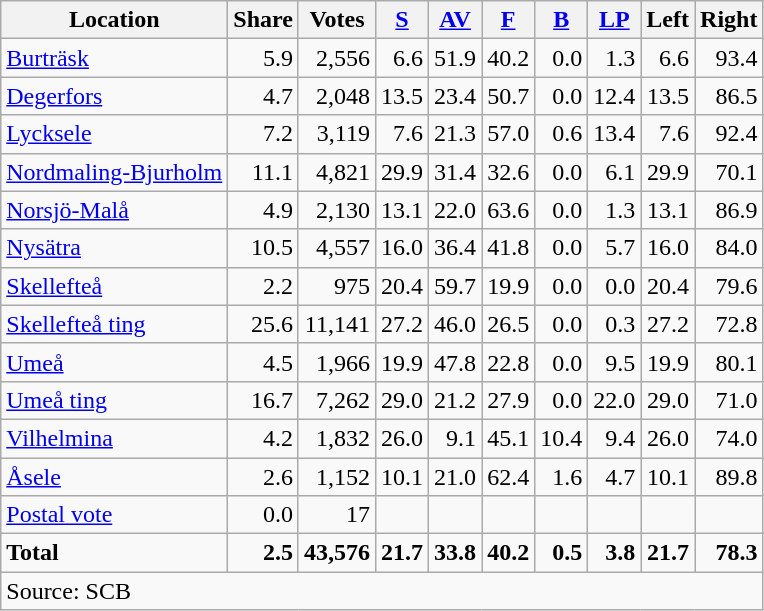<table class="wikitable sortable" style=text-align:right>
<tr>
<th>Location</th>
<th>Share</th>
<th>Votes</th>
<th><a href='#'>S</a></th>
<th><a href='#'>AV</a></th>
<th><a href='#'>F</a></th>
<th><a href='#'>B</a></th>
<th><a href='#'>LP</a></th>
<th>Left</th>
<th>Right</th>
</tr>
<tr>
<td align=left><a href='#'>Burträsk</a></td>
<td>5.9</td>
<td>2,556</td>
<td>6.6</td>
<td>51.9</td>
<td>40.2</td>
<td>0.0</td>
<td>1.3</td>
<td>6.6</td>
<td>93.4</td>
</tr>
<tr>
<td align=left><a href='#'>Degerfors</a></td>
<td>4.7</td>
<td>2,048</td>
<td>13.5</td>
<td>23.4</td>
<td>50.7</td>
<td>0.0</td>
<td>12.4</td>
<td>13.5</td>
<td>86.5</td>
</tr>
<tr>
<td align=left><a href='#'>Lycksele</a></td>
<td>7.2</td>
<td>3,119</td>
<td>7.6</td>
<td>21.3</td>
<td>57.0</td>
<td>0.6</td>
<td>13.4</td>
<td>7.6</td>
<td>92.4</td>
</tr>
<tr>
<td align=left><a href='#'>Nordmaling-Bjurholm</a></td>
<td>11.1</td>
<td>4,821</td>
<td>29.9</td>
<td>31.4</td>
<td>32.6</td>
<td>0.0</td>
<td>6.1</td>
<td>29.9</td>
<td>70.1</td>
</tr>
<tr>
<td align=left><a href='#'>Norsjö-Malå</a></td>
<td>4.9</td>
<td>2,130</td>
<td>13.1</td>
<td>22.0</td>
<td>63.6</td>
<td>0.0</td>
<td>1.3</td>
<td>13.1</td>
<td>86.9</td>
</tr>
<tr>
<td align=left><a href='#'>Nysätra</a></td>
<td>10.5</td>
<td>4,557</td>
<td>16.0</td>
<td>36.4</td>
<td>41.8</td>
<td>0.0</td>
<td>5.7</td>
<td>16.0</td>
<td>84.0</td>
</tr>
<tr>
<td align=left><a href='#'>Skellefteå</a></td>
<td>2.2</td>
<td>975</td>
<td>20.4</td>
<td>59.7</td>
<td>19.9</td>
<td>0.0</td>
<td>0.0</td>
<td>20.4</td>
<td>79.6</td>
</tr>
<tr>
<td align=left><a href='#'>Skellefteå ting</a></td>
<td>25.6</td>
<td>11,141</td>
<td>27.2</td>
<td>46.0</td>
<td>26.5</td>
<td>0.0</td>
<td>0.3</td>
<td>27.2</td>
<td>72.8</td>
</tr>
<tr>
<td align=left><a href='#'>Umeå</a></td>
<td>4.5</td>
<td>1,966</td>
<td>19.9</td>
<td>47.8</td>
<td>22.8</td>
<td>0.0</td>
<td>9.5</td>
<td>19.9</td>
<td>80.1</td>
</tr>
<tr>
<td align=left><a href='#'>Umeå ting</a></td>
<td>16.7</td>
<td>7,262</td>
<td>29.0</td>
<td>21.2</td>
<td>27.9</td>
<td>0.0</td>
<td>22.0</td>
<td>29.0</td>
<td>71.0</td>
</tr>
<tr>
<td align=left><a href='#'>Vilhelmina</a></td>
<td>4.2</td>
<td>1,832</td>
<td>26.0</td>
<td>9.1</td>
<td>45.1</td>
<td>10.4</td>
<td>9.4</td>
<td>26.0</td>
<td>74.0</td>
</tr>
<tr>
<td align=left><a href='#'>Åsele</a></td>
<td>2.6</td>
<td>1,152</td>
<td>10.1</td>
<td>21.0</td>
<td>62.4</td>
<td>1.6</td>
<td>4.7</td>
<td>10.1</td>
<td>89.8</td>
</tr>
<tr>
<td align=left><a href='#'>Postal vote</a></td>
<td>0.0</td>
<td>17</td>
<td></td>
<td></td>
<td></td>
<td></td>
<td></td>
<td></td>
<td></td>
</tr>
<tr>
<td align=left><strong>Total</strong></td>
<td><strong>2.5</strong></td>
<td><strong>43,576</strong></td>
<td><strong>21.7</strong></td>
<td><strong>33.8</strong></td>
<td><strong>40.2</strong></td>
<td><strong>0.5</strong></td>
<td><strong>3.8</strong></td>
<td><strong>21.7</strong></td>
<td><strong>78.3</strong></td>
</tr>
<tr>
<td align=left colspan=10>Source: SCB </td>
</tr>
</table>
